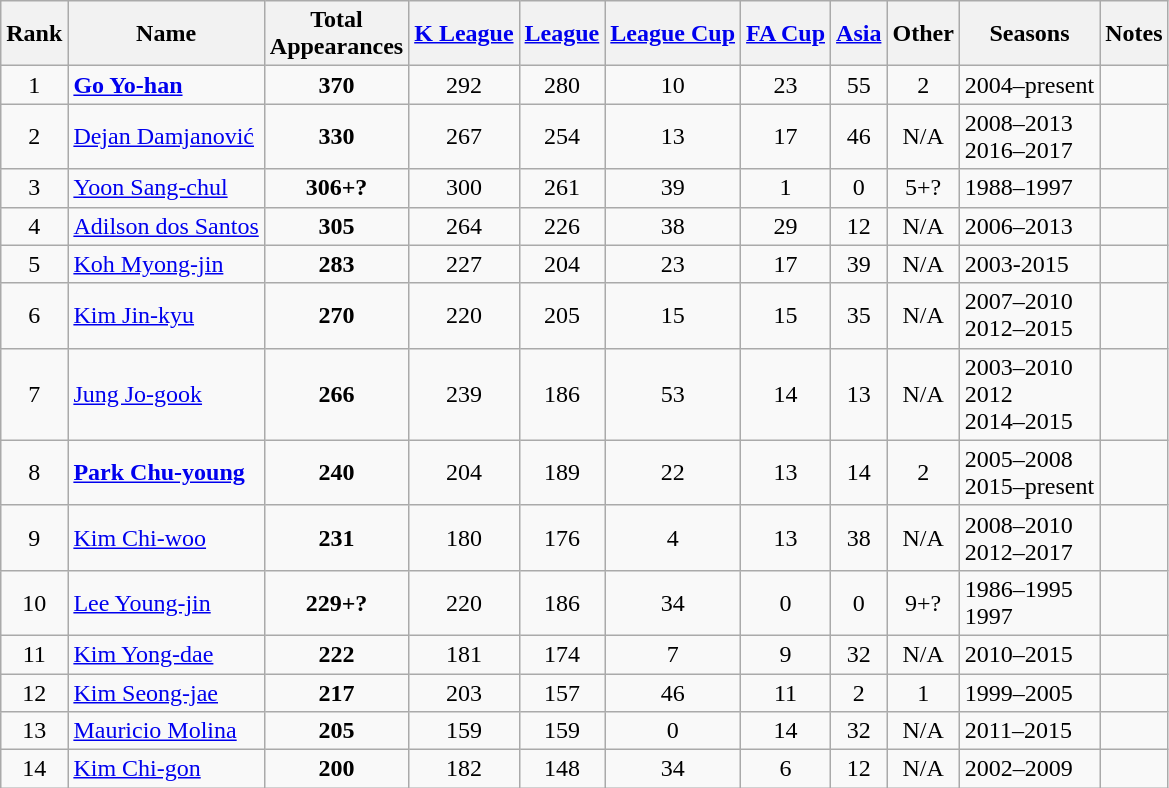<table class="wikitable sortable" style="text-align:center">
<tr>
<th>Rank</th>
<th>Name</th>
<th>Total<br>Appearances</th>
<th><a href='#'>K League</a></th>
<th><a href='#'>League</a></th>
<th><a href='#'>League Cup</a></th>
<th><a href='#'>FA Cup</a></th>
<th><a href='#'>Asia</a></th>
<th>Other</th>
<th>Seasons</th>
<th>Notes</th>
</tr>
<tr>
<td>1</td>
<td align=left> <strong><a href='#'>Go Yo-han</a></strong></td>
<td><strong>370</strong></td>
<td>292</td>
<td>280</td>
<td>10</td>
<td>23</td>
<td>55</td>
<td>2</td>
<td align=left>2004–present</td>
<td align=left></td>
</tr>
<tr>
<td>2</td>
<td align=left> <a href='#'>Dejan Damjanović</a></td>
<td><strong>330</strong></td>
<td>267</td>
<td>254</td>
<td>13</td>
<td>17</td>
<td>46</td>
<td>N/A</td>
<td align=left>2008–2013<br>2016–2017</td>
<td align=left></td>
</tr>
<tr>
<td>3</td>
<td align=left> <a href='#'>Yoon Sang-chul</a></td>
<td><strong>306+?</strong></td>
<td>300</td>
<td>261</td>
<td>39</td>
<td>1</td>
<td>0</td>
<td>5+?</td>
<td align=left>1988–1997</td>
<td align=left></td>
</tr>
<tr>
<td>4</td>
<td align=let> <a href='#'>Adilson dos Santos</a></td>
<td><strong>305</strong></td>
<td>264</td>
<td>226</td>
<td>38</td>
<td>29</td>
<td>12</td>
<td>N/A</td>
<td align=left>2006–2013</td>
<td align=left></td>
</tr>
<tr>
<td>5</td>
<td align=left> <a href='#'>Koh Myong-jin</a></td>
<td><strong>283</strong></td>
<td>227</td>
<td>204</td>
<td>23</td>
<td>17</td>
<td>39</td>
<td>N/A</td>
<td align=left>2003-2015</td>
<td align=left></td>
</tr>
<tr>
<td>6</td>
<td align=left> <a href='#'>Kim Jin-kyu</a></td>
<td><strong>270</strong></td>
<td>220</td>
<td>205</td>
<td>15</td>
<td>15</td>
<td>35</td>
<td>N/A</td>
<td align=left>2007–2010<br>2012–2015</td>
<td align=left></td>
</tr>
<tr>
<td>7</td>
<td align=left> <a href='#'>Jung Jo-gook</a></td>
<td><strong>266</strong></td>
<td>239</td>
<td>186</td>
<td>53</td>
<td>14</td>
<td>13</td>
<td>N/A</td>
<td align=left>2003–2010<br>2012<br>2014–2015</td>
<td align=left></td>
</tr>
<tr>
<td>8</td>
<td align=left> <strong><a href='#'>Park Chu-young</a></strong></td>
<td><strong>240</strong></td>
<td>204</td>
<td>189</td>
<td>22</td>
<td>13</td>
<td>14</td>
<td>2</td>
<td align=left>2005–2008<br>2015–present</td>
<td align=left></td>
</tr>
<tr>
<td>9</td>
<td align=left> <a href='#'>Kim Chi-woo</a></td>
<td><strong>231</strong></td>
<td>180</td>
<td>176</td>
<td>4</td>
<td>13</td>
<td>38</td>
<td>N/A</td>
<td align=left>2008–2010<br>2012–2017</td>
<td align=left></td>
</tr>
<tr>
<td>10</td>
<td align=left> <a href='#'>Lee Young-jin</a></td>
<td><strong>229+?</strong></td>
<td>220</td>
<td>186</td>
<td>34</td>
<td>0</td>
<td>0</td>
<td>9+?</td>
<td align=left>1986–1995<br>1997</td>
<td align=left></td>
</tr>
<tr>
<td>11</td>
<td align=left> <a href='#'>Kim Yong-dae</a></td>
<td><strong>222</strong></td>
<td>181</td>
<td>174</td>
<td>7</td>
<td>9</td>
<td>32</td>
<td>N/A</td>
<td align=left>2010–2015</td>
<td align=left></td>
</tr>
<tr>
<td>12</td>
<td align=left> <a href='#'>Kim Seong-jae</a></td>
<td><strong>217</strong></td>
<td>203</td>
<td>157</td>
<td>46</td>
<td>11</td>
<td>2</td>
<td>1</td>
<td align=left>1999–2005</td>
<td align=left></td>
</tr>
<tr>
<td>13</td>
<td align=left> <a href='#'>Mauricio Molina</a></td>
<td><strong>205</strong></td>
<td>159</td>
<td>159</td>
<td>0</td>
<td>14</td>
<td>32</td>
<td>N/A</td>
<td align=left>2011–2015</td>
<td align=left></td>
</tr>
<tr>
<td>14</td>
<td align=left> <a href='#'>Kim Chi-gon</a></td>
<td><strong>200</strong></td>
<td>182</td>
<td>148</td>
<td>34</td>
<td>6</td>
<td>12</td>
<td>N/A</td>
<td align=left>2002–2009</td>
<td></td>
</tr>
</table>
